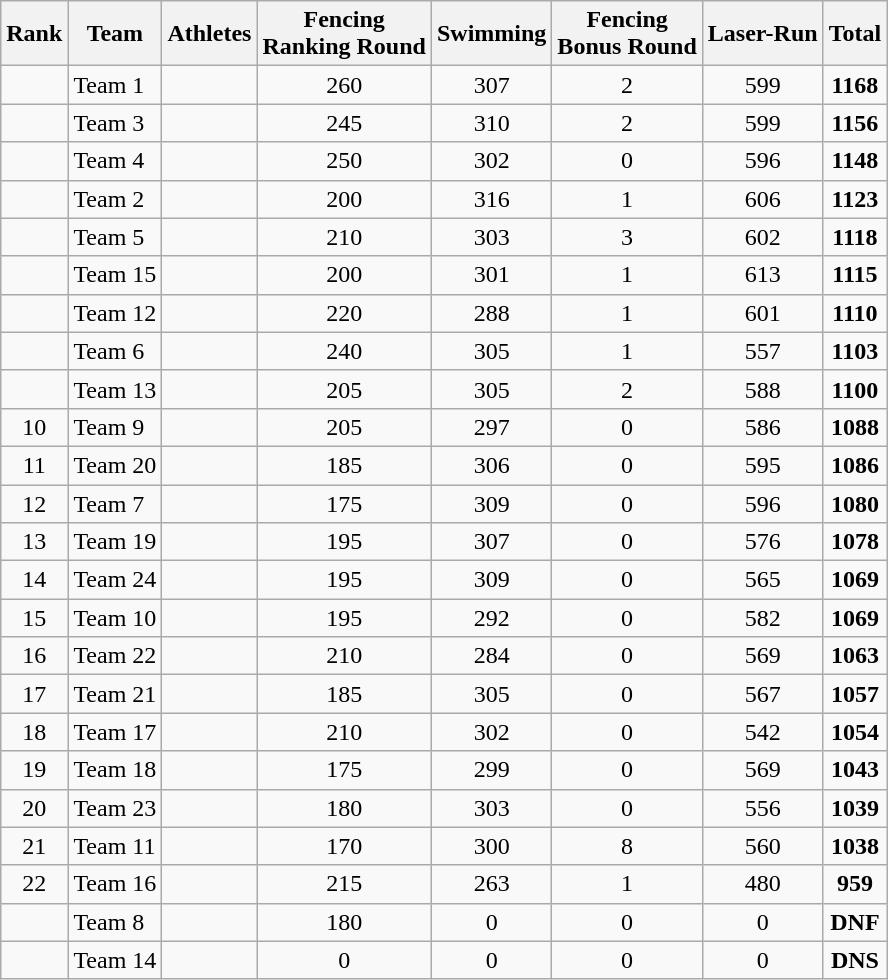<table class="wikitable" style="text-align:center;">
<tr>
<th>Rank</th>
<th>Team</th>
<th>Athletes</th>
<th>Fencing <br>Ranking Round</th>
<th>Swimming</th>
<th>Fencing <br>Bonus Round</th>
<th>Laser-Run</th>
<th>Total</th>
</tr>
<tr>
<td></td>
<td align=left>Team 1</td>
<td align=left><br></td>
<td>260</td>
<td>307</td>
<td>2</td>
<td>599</td>
<td><strong>1168</strong></td>
</tr>
<tr>
<td></td>
<td align=left>Team 3</td>
<td align=left><br></td>
<td>245</td>
<td>310</td>
<td>2</td>
<td>599</td>
<td><strong>1156</strong></td>
</tr>
<tr>
<td></td>
<td align=left>Team 4</td>
<td align=left><br></td>
<td>250</td>
<td>302</td>
<td>0</td>
<td>596</td>
<td><strong>1148</strong></td>
</tr>
<tr>
<td></td>
<td align=left>Team 2</td>
<td align=left><br></td>
<td>200</td>
<td>316</td>
<td>1</td>
<td>606</td>
<td><strong>1123</strong></td>
</tr>
<tr>
<td></td>
<td align=left>Team 5</td>
<td align=left><br></td>
<td>210</td>
<td>303</td>
<td>3</td>
<td>602</td>
<td><strong>1118</strong></td>
</tr>
<tr>
<td></td>
<td align=left>Team 15</td>
<td align=left><br></td>
<td>200</td>
<td>301</td>
<td>1</td>
<td>613</td>
<td><strong>1115</strong></td>
</tr>
<tr>
<td></td>
<td align=left>Team 12</td>
<td align=left><br></td>
<td>220</td>
<td>288</td>
<td>1</td>
<td>601</td>
<td><strong>1110</strong></td>
</tr>
<tr>
<td></td>
<td align=left>Team 6</td>
<td align=left><br></td>
<td>240</td>
<td>305</td>
<td>1</td>
<td>557</td>
<td><strong>1103</strong></td>
</tr>
<tr>
<td></td>
<td align=left>Team 13</td>
<td align=left><br></td>
<td>205</td>
<td>305</td>
<td>2</td>
<td>588</td>
<td><strong>1100</strong></td>
</tr>
<tr>
<td>10</td>
<td align=left>Team 9</td>
<td align=left><br></td>
<td>205</td>
<td>297</td>
<td>0</td>
<td>586</td>
<td><strong>1088</strong></td>
</tr>
<tr>
<td>11</td>
<td align=left>Team 20</td>
<td align=left><br></td>
<td>185</td>
<td>306</td>
<td>0</td>
<td>595</td>
<td><strong>1086</strong></td>
</tr>
<tr>
<td>12</td>
<td align=left>Team 7</td>
<td align=left><br></td>
<td>175</td>
<td>309</td>
<td>0</td>
<td>596</td>
<td><strong>1080</strong></td>
</tr>
<tr>
<td>13</td>
<td align=left>Team 19</td>
<td align=left><br></td>
<td>195</td>
<td>307</td>
<td>0</td>
<td>576</td>
<td><strong>1078</strong></td>
</tr>
<tr>
<td>14</td>
<td align=left>Team 24</td>
<td align=left><br></td>
<td>195</td>
<td>309</td>
<td>0</td>
<td>565</td>
<td><strong>1069</strong></td>
</tr>
<tr>
<td>15</td>
<td align=left>Team 10</td>
<td align=left><br></td>
<td>195</td>
<td>292</td>
<td>0</td>
<td>582</td>
<td><strong>1069</strong></td>
</tr>
<tr>
<td>16</td>
<td align=left>Team 22</td>
<td align=left><br></td>
<td>210</td>
<td>284</td>
<td>0</td>
<td>569</td>
<td><strong>1063</strong></td>
</tr>
<tr>
<td>17</td>
<td align=left>Team 21</td>
<td align=left><br></td>
<td>185</td>
<td>305</td>
<td>0</td>
<td>567</td>
<td><strong>1057</strong></td>
</tr>
<tr>
<td>18</td>
<td align=left>Team 17</td>
<td align=left><br></td>
<td>210</td>
<td>302</td>
<td>0</td>
<td>542</td>
<td><strong>1054</strong></td>
</tr>
<tr>
<td>19</td>
<td align=left>Team 18</td>
<td align=left><br></td>
<td>175</td>
<td>299</td>
<td>0</td>
<td>569</td>
<td><strong>1043</strong></td>
</tr>
<tr>
<td>20</td>
<td align=left>Team 23</td>
<td align=left><br></td>
<td>180</td>
<td>303</td>
<td>0</td>
<td>556</td>
<td><strong>1039</strong></td>
</tr>
<tr>
<td>21</td>
<td align=left>Team 11</td>
<td align=left><br></td>
<td>170</td>
<td>300</td>
<td>8</td>
<td>560</td>
<td><strong>1038</strong></td>
</tr>
<tr>
<td>22</td>
<td align=left>Team 16</td>
<td align=left><br></td>
<td>215</td>
<td>263</td>
<td>1</td>
<td>480</td>
<td><strong>959</strong></td>
</tr>
<tr>
<td></td>
<td align=left>Team 8</td>
<td align=left><br></td>
<td>180</td>
<td>0</td>
<td>0</td>
<td>0</td>
<td><strong>DNF</strong></td>
</tr>
<tr>
<td></td>
<td align=left>Team 14</td>
<td align=left><br></td>
<td>0</td>
<td>0</td>
<td>0</td>
<td>0</td>
<td><strong>DNS</strong></td>
</tr>
</table>
